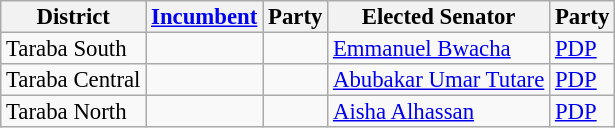<table class="sortable wikitable" style="font-size:95%;line-height:14px;">
<tr>
<th class="unsortable">District</th>
<th class="unsortable"><a href='#'>Incumbent</a></th>
<th>Party</th>
<th class="unsortable">Elected Senator</th>
<th>Party</th>
</tr>
<tr>
<td>Taraba South</td>
<td></td>
<td></td>
<td><a href='#'>Emmanuel Bwacha</a></td>
<td><a href='#'>PDP</a></td>
</tr>
<tr>
<td>Taraba Central</td>
<td></td>
<td></td>
<td><a href='#'>Abubakar Umar Tutare</a></td>
<td><a href='#'>PDP</a></td>
</tr>
<tr>
<td>Taraba North</td>
<td></td>
<td></td>
<td><a href='#'>Aisha Alhassan</a></td>
<td><a href='#'>PDP</a></td>
</tr>
</table>
